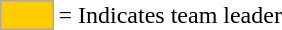<table>
<tr>
<td style="background:#fc0; border:1px solid #aaa; width:2em;"></td>
<td>= Indicates team leader</td>
</tr>
</table>
